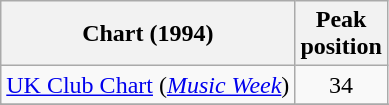<table class="wikitable sortable">
<tr>
<th>Chart (1994)</th>
<th>Peak<br>position</th>
</tr>
<tr>
<td><a href='#'>UK Club Chart</a> (<em><a href='#'>Music Week</a></em>)</td>
<td style="text-align:center;">34</td>
</tr>
<tr>
</tr>
<tr>
</tr>
</table>
